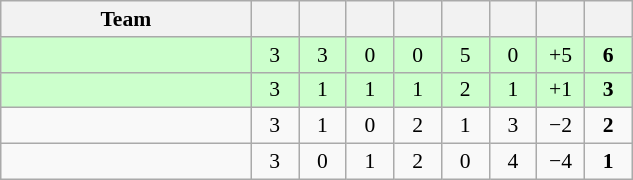<table class="wikitable" style="text-align: center; font-size:90% ">
<tr>
<th width=160>Team</th>
<th width=25></th>
<th width=25></th>
<th width=25></th>
<th width=25></th>
<th width=25></th>
<th width=25></th>
<th width=25></th>
<th width=25></th>
</tr>
<tr bgcolor="ccffcc">
<td align=left></td>
<td>3</td>
<td>3</td>
<td>0</td>
<td>0</td>
<td>5</td>
<td>0</td>
<td>+5</td>
<td><strong>6</strong></td>
</tr>
<tr bgcolor="ccffcc">
<td align=left></td>
<td>3</td>
<td>1</td>
<td>1</td>
<td>1</td>
<td>2</td>
<td>1</td>
<td>+1</td>
<td><strong>3</strong></td>
</tr>
<tr>
<td align=left></td>
<td>3</td>
<td>1</td>
<td>0</td>
<td>2</td>
<td>1</td>
<td>3</td>
<td>−2</td>
<td><strong>2</strong></td>
</tr>
<tr>
<td align=left></td>
<td>3</td>
<td>0</td>
<td>1</td>
<td>2</td>
<td>0</td>
<td>4</td>
<td>−4</td>
<td><strong>1</strong></td>
</tr>
</table>
